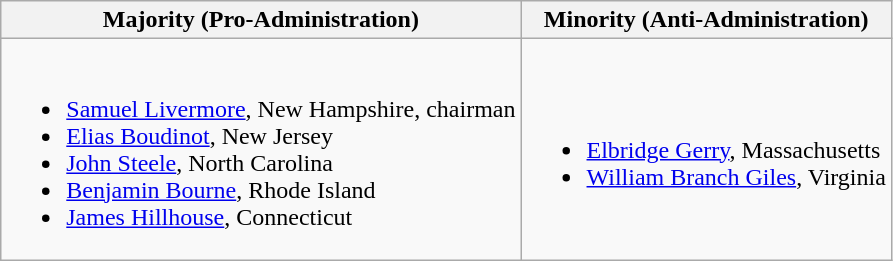<table class=wikitable>
<tr>
<th>Majority (Pro-Administration)</th>
<th>Minority (Anti-Administration)</th>
</tr>
<tr>
<td><br><ul><li><a href='#'>Samuel Livermore</a>, New Hampshire, chairman</li><li><a href='#'>Elias Boudinot</a>, New Jersey</li><li><a href='#'>John Steele</a>, North Carolina</li><li><a href='#'>Benjamin Bourne</a>, Rhode Island</li><li><a href='#'>James Hillhouse</a>, Connecticut</li></ul></td>
<td><br><ul><li><a href='#'>Elbridge Gerry</a>, Massachusetts</li><li><a href='#'>William Branch Giles</a>, Virginia</li></ul></td>
</tr>
</table>
